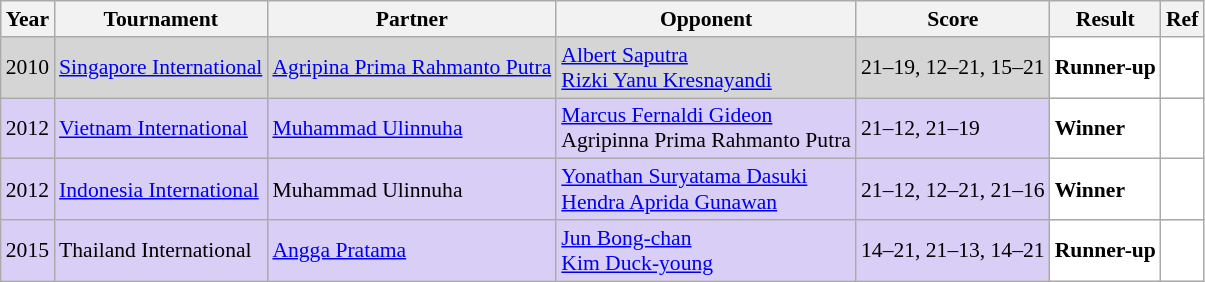<table class="sortable wikitable" style="font-size: 90%">
<tr>
<th>Year</th>
<th>Tournament</th>
<th>Partner</th>
<th>Opponent</th>
<th>Score</th>
<th>Result</th>
<th>Ref</th>
</tr>
<tr style="background:#D5D5D5">
<td align="center">2010</td>
<td align="left"><a href='#'>Singapore International</a></td>
<td align="left"> <a href='#'>Agripina Prima Rahmanto Putra</a></td>
<td align="left"> <a href='#'>Albert Saputra</a><br> <a href='#'>Rizki Yanu Kresnayandi</a></td>
<td align="left">21–19, 12–21, 15–21</td>
<td style="text-align:left; background:white"> <strong>Runner-up</strong></td>
<td style="text-align:center; background:white"></td>
</tr>
<tr style="background:#D8CEF6">
<td align="center">2012</td>
<td align="left"><a href='#'>Vietnam International</a></td>
<td align="left"> <a href='#'>Muhammad Ulinnuha</a></td>
<td align="left"> <a href='#'>Marcus Fernaldi Gideon</a><br> Agripinna Prima Rahmanto Putra</td>
<td align="left">21–12, 21–19</td>
<td style="text-align:left; background:white"> <strong>Winner</strong></td>
<td style="text-align:center; background:white"></td>
</tr>
<tr style="background:#D8CEF6">
<td align="center">2012</td>
<td align="left"><a href='#'>Indonesia International</a></td>
<td align="left"> Muhammad Ulinnuha</td>
<td align="left"> <a href='#'>Yonathan Suryatama Dasuki</a><br> <a href='#'>Hendra Aprida Gunawan</a></td>
<td align="left">21–12, 12–21, 21–16</td>
<td style="text-align:left; background:white"> <strong>Winner</strong></td>
<td style="text-align:center; background:white"></td>
</tr>
<tr style="background:#D8CEF6">
<td align="center">2015</td>
<td align="left">Thailand International</td>
<td align="left"> <a href='#'>Angga Pratama</a></td>
<td align="left"> <a href='#'>Jun Bong-chan</a><br> <a href='#'>Kim Duck-young</a></td>
<td align="left">14–21, 21–13, 14–21</td>
<td style="text-align:left; background:white"> <strong>Runner-up</strong></td>
<td style="text-align:center; background:white"></td>
</tr>
</table>
